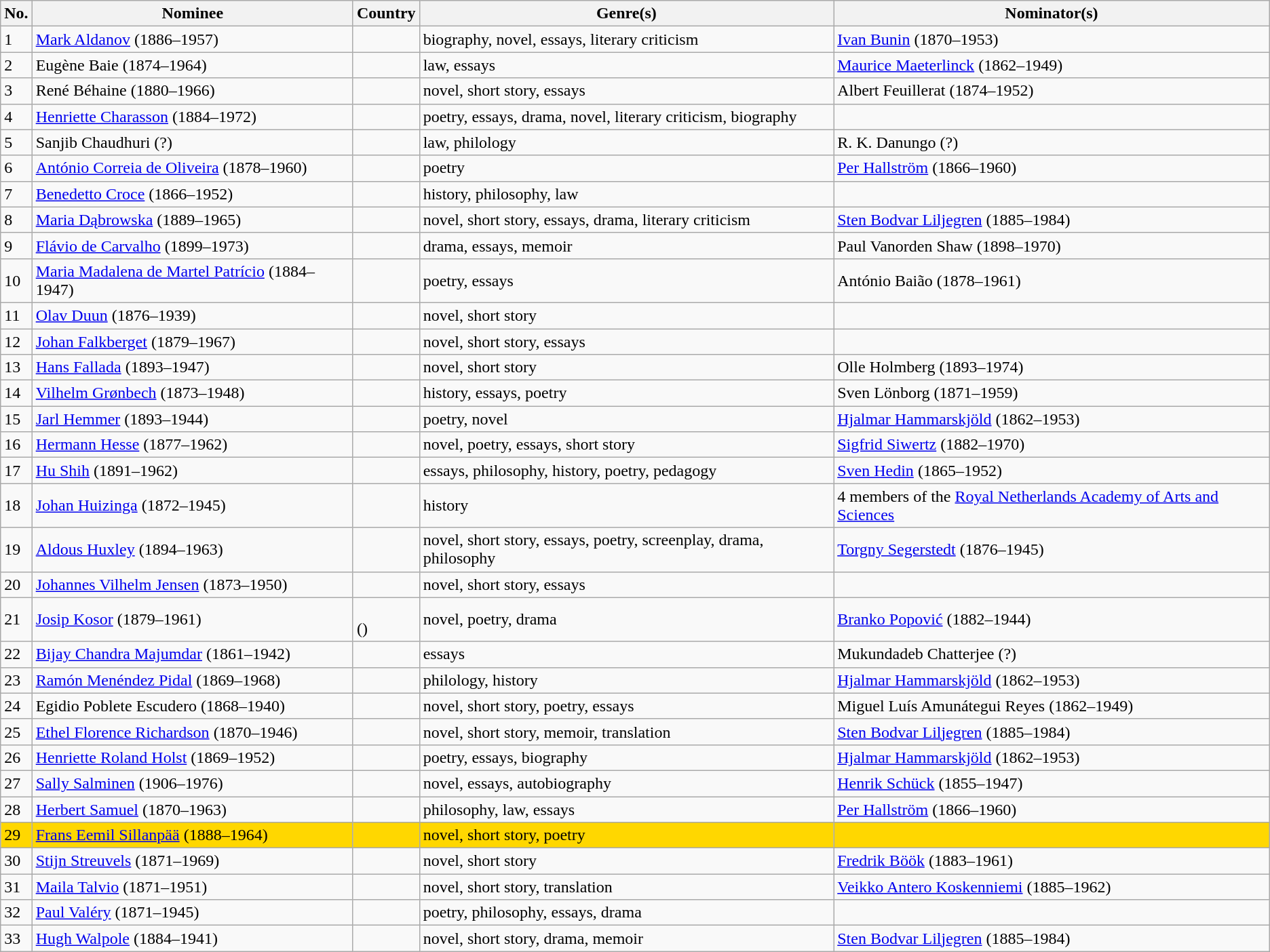<table class="sortable wikitable mw-collapsible">
<tr>
<th scope=col>No.</th>
<th scope=col>Nominee</th>
<th scope=col>Country</th>
<th scope=col>Genre(s)</th>
<th scope=col>Nominator(s)</th>
</tr>
<tr>
<td>1</td>
<td><a href='#'>Mark Aldanov</a> (1886–1957)</td>
<td><br></td>
<td>biography, novel, essays, literary criticism</td>
<td> <a href='#'>Ivan Bunin</a> (1870–1953)</td>
</tr>
<tr>
<td>2</td>
<td>Eugène Baie (1874–1964)</td>
<td></td>
<td>law, essays</td>
<td> <a href='#'>Maurice Maeterlinck</a> (1862–1949)</td>
</tr>
<tr>
<td>3</td>
<td>René Béhaine (1880–1966)</td>
<td></td>
<td>novel, short story, essays</td>
<td>Albert Feuillerat (1874–1952)</td>
</tr>
<tr>
<td>4</td>
<td><a href='#'>Henriette Charasson</a> (1884–1972)</td>
<td></td>
<td>poetry, essays, drama, novel, literary criticism, biography</td>
<td></td>
</tr>
<tr>
<td>5</td>
<td>Sanjib Chaudhuri (?)</td>
<td></td>
<td>law, philology</td>
<td>R. K. Danungo (?)</td>
</tr>
<tr>
<td>6</td>
<td><a href='#'>António Correia de Oliveira</a> (1878–1960)</td>
<td></td>
<td>poetry</td>
<td><a href='#'>Per Hallström</a> (1866–1960)</td>
</tr>
<tr>
<td>7</td>
<td><a href='#'>Benedetto Croce</a> (1866–1952)</td>
<td></td>
<td>history, philosophy, law</td>
<td></td>
</tr>
<tr>
<td>8</td>
<td><a href='#'>Maria Dąbrowska</a> (1889–1965)</td>
<td></td>
<td>novel, short story, essays, drama, literary criticism</td>
<td><a href='#'>Sten Bodvar Liljegren</a> (1885–1984)</td>
</tr>
<tr>
<td>9</td>
<td><a href='#'>Flávio de Carvalho</a> (1899–1973)</td>
<td></td>
<td>drama, essays, memoir</td>
<td>Paul Vanorden Shaw (1898–1970)</td>
</tr>
<tr>
<td>10</td>
<td><a href='#'>Maria Madalena de Martel Patrício</a> (1884–1947)</td>
<td></td>
<td>poetry, essays</td>
<td>António Baião (1878–1961)</td>
</tr>
<tr>
<td>11</td>
<td><a href='#'>Olav Duun</a> (1876–1939)</td>
<td></td>
<td>novel, short story</td>
<td></td>
</tr>
<tr>
<td>12</td>
<td><a href='#'>Johan Falkberget</a> (1879–1967)</td>
<td></td>
<td>novel, short story, essays</td>
<td></td>
</tr>
<tr>
<td>13</td>
<td><a href='#'>Hans Fallada</a> (1893–1947)</td>
<td></td>
<td>novel, short story</td>
<td>Olle Holmberg (1893–1974)</td>
</tr>
<tr>
<td>14</td>
<td><a href='#'>Vilhelm Grønbech</a> (1873–1948)</td>
<td></td>
<td>history, essays, poetry</td>
<td>Sven Lönborg (1871–1959)</td>
</tr>
<tr>
<td>15</td>
<td><a href='#'>Jarl Hemmer</a> (1893–1944)</td>
<td></td>
<td>poetry, novel</td>
<td><a href='#'>Hjalmar Hammarskjöld</a> (1862–1953)</td>
</tr>
<tr>
<td>16</td>
<td><a href='#'>Hermann Hesse</a> (1877–1962)</td>
<td><br></td>
<td>novel, poetry, essays, short story</td>
<td><a href='#'>Sigfrid Siwertz</a> (1882–1970)</td>
</tr>
<tr>
<td>17</td>
<td><a href='#'>Hu Shih</a> (1891–1962)</td>
<td></td>
<td>essays, philosophy, history, poetry, pedagogy</td>
<td><a href='#'>Sven Hedin</a> (1865–1952)</td>
</tr>
<tr>
<td>18</td>
<td><a href='#'>Johan Huizinga</a> (1872–1945)</td>
<td></td>
<td>history</td>
<td>4 members of the <a href='#'>Royal Netherlands Academy of Arts and Sciences</a></td>
</tr>
<tr>
<td>19</td>
<td><a href='#'>Aldous Huxley</a> (1894–1963)</td>
<td></td>
<td>novel, short story, essays, poetry, screenplay, drama, philosophy</td>
<td><a href='#'>Torgny Segerstedt</a> (1876–1945)</td>
</tr>
<tr>
<td>20</td>
<td><a href='#'>Johannes Vilhelm Jensen</a> (1873–1950)</td>
<td></td>
<td>novel, short story, essays</td>
<td></td>
</tr>
<tr>
<td>21</td>
<td><a href='#'>Josip Kosor</a> (1879–1961)</td>
<td><br>()</td>
<td>novel, poetry, drama</td>
<td><a href='#'>Branko Popović</a> (1882–1944)</td>
</tr>
<tr>
<td>22</td>
<td><a href='#'>Bijay Chandra Majumdar</a> (1861–1942)</td>
<td></td>
<td>essays</td>
<td>Mukundadeb Chatterjee (?)</td>
</tr>
<tr>
<td>23</td>
<td><a href='#'>Ramón Menéndez Pidal</a> (1869–1968)</td>
<td></td>
<td>philology, history</td>
<td><a href='#'>Hjalmar Hammarskjöld</a> (1862–1953)</td>
</tr>
<tr>
<td>24</td>
<td>Egidio Poblete Escudero (1868–1940)</td>
<td></td>
<td>novel, short story, poetry, essays</td>
<td>Miguel Luís Amunátegui Reyes (1862–1949)</td>
</tr>
<tr>
<td>25</td>
<td><a href='#'>Ethel Florence Richardson</a> (1870–1946)</td>
<td></td>
<td>novel, short story, memoir, translation</td>
<td><a href='#'>Sten Bodvar Liljegren</a> (1885–1984)</td>
</tr>
<tr>
<td>26</td>
<td><a href='#'>Henriette Roland Holst</a> (1869–1952)</td>
<td></td>
<td>poetry, essays, biography</td>
<td><a href='#'>Hjalmar Hammarskjöld</a> (1862–1953)</td>
</tr>
<tr>
<td>27</td>
<td><a href='#'>Sally Salminen</a> (1906–1976)</td>
<td></td>
<td>novel, essays, autobiography</td>
<td><a href='#'>Henrik Schück</a> (1855–1947)</td>
</tr>
<tr>
<td>28</td>
<td><a href='#'>Herbert Samuel</a> (1870–1963)</td>
<td></td>
<td>philosophy, law, essays</td>
<td><a href='#'>Per Hallström</a> (1866–1960)</td>
</tr>
<tr>
<td style="background:gold;white-space:nowrap">29</td>
<td style="background:gold;white-space:nowrap"><a href='#'>Frans Eemil Sillanpää</a> (1888–1964)</td>
<td style="background:gold;white-space:nowrap"></td>
<td style="background:gold;white-space:nowrap">novel, short story, poetry</td>
<td style="background:gold;white-space:nowrap"></td>
</tr>
<tr>
<td>30</td>
<td><a href='#'>Stijn Streuvels</a> (1871–1969)</td>
<td></td>
<td>novel, short story</td>
<td><a href='#'>Fredrik Böök</a> (1883–1961)</td>
</tr>
<tr>
<td>31</td>
<td><a href='#'>Maila Talvio</a> (1871–1951)</td>
<td></td>
<td>novel, short story, translation</td>
<td><a href='#'>Veikko Antero Koskenniemi</a> (1885–1962)</td>
</tr>
<tr>
<td>32</td>
<td><a href='#'>Paul Valéry</a> (1871–1945)</td>
<td></td>
<td>poetry, philosophy, essays, drama</td>
<td></td>
</tr>
<tr>
<td>33</td>
<td><a href='#'>Hugh Walpole</a> (1884–1941)</td>
<td></td>
<td>novel, short story, drama, memoir</td>
<td><a href='#'>Sten Bodvar Liljegren</a> (1885–1984)</td>
</tr>
</table>
